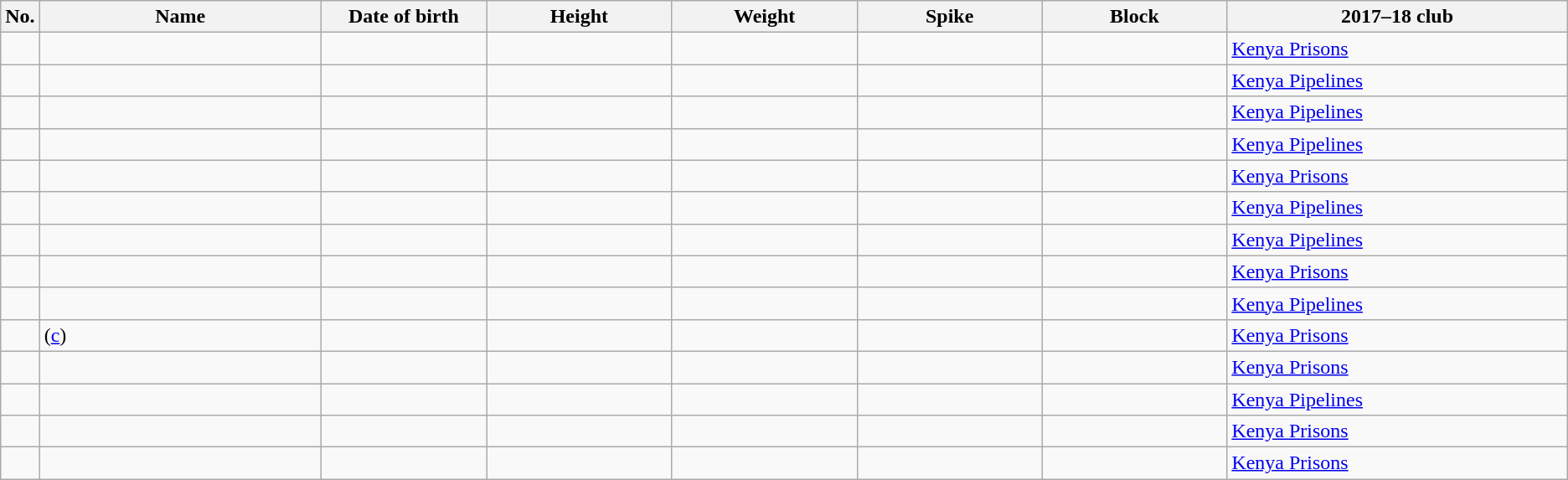<table class="wikitable sortable" style="font-size:100%; text-align:center;">
<tr>
<th>No.</th>
<th style="width:14em">Name</th>
<th style="width:8em">Date of birth</th>
<th style="width:9em">Height</th>
<th style="width:9em">Weight</th>
<th style="width:9em">Spike</th>
<th style="width:9em">Block</th>
<th style="width:17em">2017–18 club</th>
</tr>
<tr>
<td></td>
<td align=left></td>
<td align=right></td>
<td></td>
<td></td>
<td></td>
<td></td>
<td align=left> <a href='#'>Kenya Prisons</a></td>
</tr>
<tr>
<td></td>
<td align=left></td>
<td align=right></td>
<td></td>
<td></td>
<td></td>
<td></td>
<td align=left> <a href='#'>Kenya Pipelines</a></td>
</tr>
<tr>
<td></td>
<td align=left></td>
<td align=right></td>
<td></td>
<td></td>
<td></td>
<td></td>
<td align=left> <a href='#'>Kenya Pipelines</a></td>
</tr>
<tr>
<td></td>
<td align=left></td>
<td align=right></td>
<td></td>
<td></td>
<td></td>
<td></td>
<td align=left> <a href='#'>Kenya Pipelines</a></td>
</tr>
<tr>
<td></td>
<td align=left></td>
<td align=right></td>
<td></td>
<td></td>
<td></td>
<td></td>
<td align=left> <a href='#'>Kenya Prisons</a></td>
</tr>
<tr>
<td></td>
<td align=left></td>
<td align=right></td>
<td></td>
<td></td>
<td></td>
<td></td>
<td align=left> <a href='#'>Kenya Pipelines</a></td>
</tr>
<tr>
<td></td>
<td align=left></td>
<td align=right></td>
<td></td>
<td></td>
<td></td>
<td></td>
<td align=left> <a href='#'>Kenya Pipelines</a></td>
</tr>
<tr>
<td></td>
<td align=left></td>
<td align=right></td>
<td></td>
<td></td>
<td></td>
<td></td>
<td align=left> <a href='#'>Kenya Prisons</a></td>
</tr>
<tr>
<td></td>
<td align=left></td>
<td align=right></td>
<td></td>
<td></td>
<td></td>
<td></td>
<td align=left> <a href='#'>Kenya Pipelines</a></td>
</tr>
<tr>
<td></td>
<td align=left> (<a href='#'>c</a>)</td>
<td align=right></td>
<td></td>
<td></td>
<td></td>
<td></td>
<td align=left> <a href='#'>Kenya Prisons</a></td>
</tr>
<tr>
<td></td>
<td align=left></td>
<td align=right></td>
<td></td>
<td></td>
<td></td>
<td></td>
<td align=left> <a href='#'>Kenya Prisons</a></td>
</tr>
<tr>
<td></td>
<td align=left></td>
<td align=right></td>
<td></td>
<td></td>
<td></td>
<td></td>
<td align=left> <a href='#'>Kenya Pipelines</a></td>
</tr>
<tr>
<td></td>
<td align=left></td>
<td align=right></td>
<td></td>
<td></td>
<td></td>
<td></td>
<td align=left> <a href='#'>Kenya Prisons</a></td>
</tr>
<tr>
<td></td>
<td align=left></td>
<td align=right></td>
<td></td>
<td></td>
<td></td>
<td></td>
<td align=left> <a href='#'>Kenya Prisons</a></td>
</tr>
</table>
